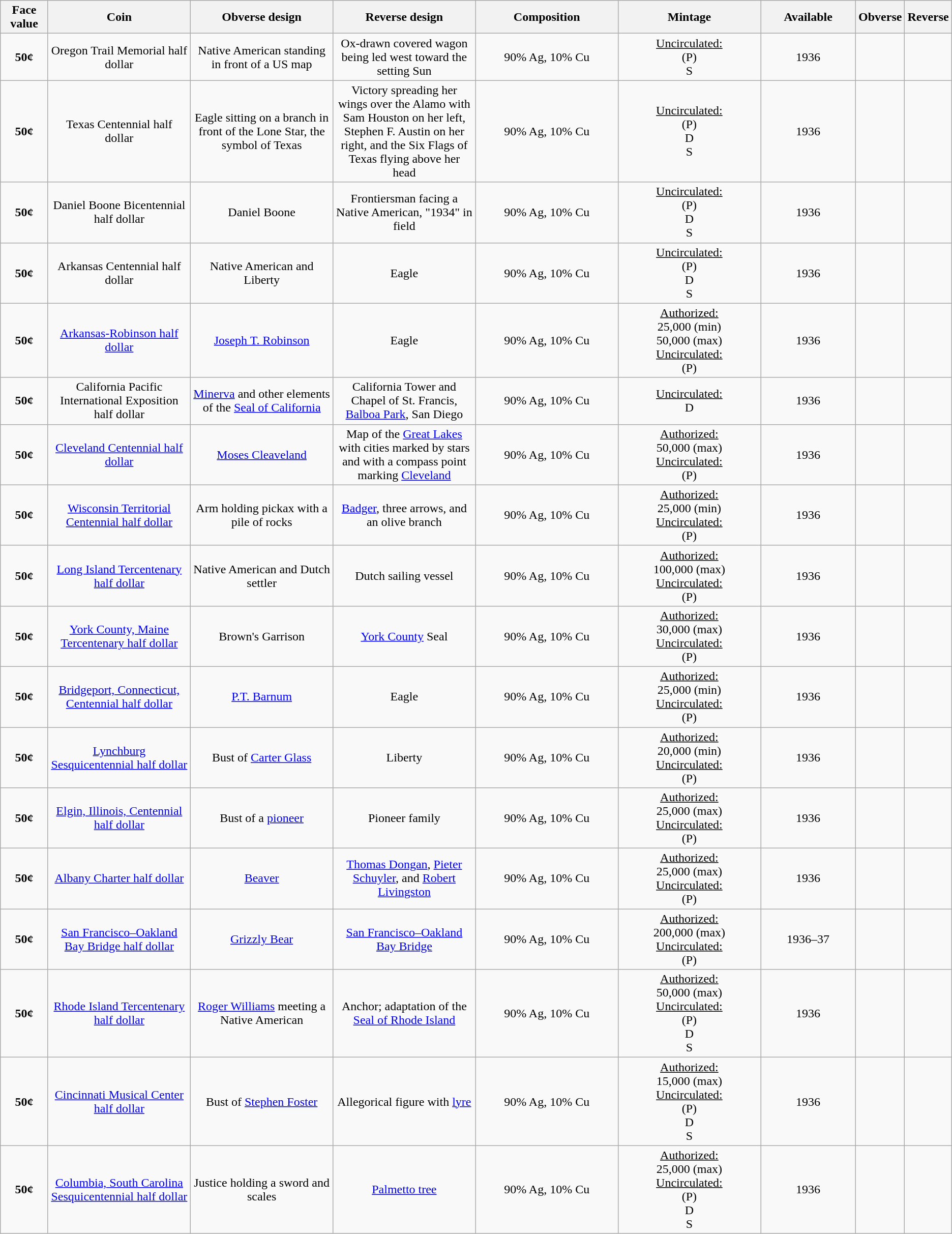<table class="wikitable">
<tr>
<th width="5%">Face value</th>
<th width="15%">Coin</th>
<th width="15%">Obverse design</th>
<th width="15%">Reverse design</th>
<th width="15%">Composition</th>
<th width="15%">Mintage</th>
<th width="10%">Available</th>
<th>Obverse</th>
<th>Reverse</th>
</tr>
<tr>
<td align="center"><strong>50¢</strong></td>
<td align="center">Oregon Trail Memorial half dollar</td>
<td align="center">Native American standing in front of a US map</td>
<td align="center">Ox-drawn covered wagon being led west toward the setting Sun</td>
<td align="center">90% Ag, 10% Cu</td>
<td align="center"><u>Uncirculated:</u><br> (P) <br>  S</td>
<td align="center">1936</td>
<td></td>
<td></td>
</tr>
<tr>
<td align="center"><strong>50¢</strong></td>
<td align="center">Texas Centennial half dollar</td>
<td align="center">Eagle sitting on a branch in front of the Lone Star, the symbol of Texas</td>
<td align="center">Victory spreading her wings over the Alamo with Sam Houston on her left, Stephen F. Austin on her right, and the Six Flags of Texas flying above her head</td>
<td align="center">90% Ag, 10% Cu</td>
<td align="center"><u>Uncirculated:</u><br> (P) <br>  D <br>  S</td>
<td align="center">1936</td>
<td></td>
<td></td>
</tr>
<tr>
<td align="center"><strong>50¢</strong></td>
<td align="center">Daniel Boone Bicentennial half dollar</td>
<td align="center">Daniel Boone</td>
<td align="center">Frontiersman facing a Native American, "1934" in field</td>
<td align="center">90% Ag, 10% Cu</td>
<td align="center"><u>Uncirculated:</u><br> (P) <br>  D <br>  S</td>
<td align="center">1936</td>
<td></td>
<td></td>
</tr>
<tr>
<td align="center"><strong>50¢</strong></td>
<td align="center">Arkansas Centennial half dollar</td>
<td align="center">Native American and Liberty</td>
<td align="center">Eagle</td>
<td align="center">90% Ag, 10% Cu</td>
<td align="center"><u>Uncirculated:</u><br> (P) <br>  D <br>  S</td>
<td align="center">1936</td>
<td></td>
<td></td>
</tr>
<tr>
<td align="center"><strong>50¢</strong></td>
<td align="center"><a href='#'>Arkansas-Robinson half dollar</a></td>
<td align="center"><a href='#'>Joseph T. Robinson</a></td>
<td align="center">Eagle</td>
<td align="center">90% Ag, 10% Cu</td>
<td align="center"><u>Authorized:</u><br>25,000 (min)<br>50,000 (max)<br><u>Uncirculated:</u><br> (P)</td>
<td align="center">1936</td>
<td></td>
<td></td>
</tr>
<tr>
<td align="center"><strong>50¢</strong></td>
<td align="center">California Pacific International Exposition half dollar</td>
<td align="center"><a href='#'>Minerva</a> and other elements of the <a href='#'>Seal of California</a></td>
<td align="center">California Tower and Chapel of St. Francis, <a href='#'>Balboa Park</a>, San Diego</td>
<td align="center">90% Ag, 10% Cu</td>
<td align="center"><u>Uncirculated:</u><br> D</td>
<td align="center">1936</td>
<td></td>
<td></td>
</tr>
<tr>
<td align="center"><strong>50¢</strong></td>
<td align="center"><a href='#'>Cleveland Centennial half dollar</a></td>
<td align="center"><a href='#'>Moses Cleaveland</a></td>
<td align="center">Map of the <a href='#'>Great Lakes</a> with cities marked by stars and with a compass point marking <a href='#'>Cleveland</a></td>
<td align="center">90% Ag, 10% Cu</td>
<td align="center"><u>Authorized:</u><br>50,000 (max)<br><u>Uncirculated:</u><br> (P)</td>
<td align="center">1936</td>
<td></td>
<td></td>
</tr>
<tr>
<td align="center"><strong>50¢</strong></td>
<td align="center"><a href='#'>Wisconsin Territorial Centennial half dollar</a></td>
<td align="center">Arm holding pickax with a pile of rocks</td>
<td align="center"><a href='#'>Badger</a>, three arrows, and an olive branch</td>
<td align="center">90% Ag, 10% Cu</td>
<td align="center"><u>Authorized:</u><br>25,000 (min)<br><u>Uncirculated:</u><br> (P)</td>
<td align="center">1936</td>
<td></td>
<td></td>
</tr>
<tr>
<td align="center"><strong>50¢</strong></td>
<td align="center"><a href='#'>Long Island Tercentenary half dollar</a></td>
<td align="center">Native American and Dutch settler</td>
<td align="center">Dutch sailing vessel</td>
<td align="center">90% Ag, 10% Cu</td>
<td align="center"><u>Authorized:</u><br>100,000 (max)<br><u>Uncirculated:</u><br> (P)</td>
<td align="center">1936</td>
<td></td>
<td></td>
</tr>
<tr>
<td align="center"><strong>50¢</strong></td>
<td align="center"><a href='#'>York County, Maine Tercentenary half dollar</a></td>
<td align="center">Brown's Garrison</td>
<td align="center"><a href='#'>York County</a> Seal</td>
<td align="center">90% Ag, 10% Cu</td>
<td align="center"><u>Authorized:</u><br>30,000 (max)<br><u>Uncirculated:</u><br> (P)</td>
<td align="center">1936</td>
<td></td>
<td></td>
</tr>
<tr>
<td align="center"><strong>50¢</strong></td>
<td align="center"><a href='#'>Bridgeport, Connecticut, Centennial half dollar</a></td>
<td align="center"><a href='#'>P.T. Barnum</a></td>
<td align="center">Eagle</td>
<td align="center">90% Ag, 10% Cu</td>
<td align="center"><u>Authorized:</u><br>25,000 (min)<br><u>Uncirculated:</u><br> (P)</td>
<td align="center">1936</td>
<td></td>
<td></td>
</tr>
<tr>
<td align="center"><strong>50¢</strong></td>
<td align="center"><a href='#'>Lynchburg Sesquicentennial half dollar</a></td>
<td align="center">Bust of <a href='#'>Carter Glass</a></td>
<td align="center">Liberty</td>
<td align="center">90% Ag, 10% Cu</td>
<td align="center"><u>Authorized:</u><br>20,000 (min)<br><u>Uncirculated:</u><br> (P)</td>
<td align="center">1936</td>
<td></td>
<td></td>
</tr>
<tr>
<td align="center"><strong>50¢</strong></td>
<td align="center"><a href='#'>Elgin, Illinois, Centennial half dollar</a></td>
<td align="center">Bust of a <a href='#'>pioneer</a></td>
<td align="center">Pioneer family</td>
<td align="center">90% Ag, 10% Cu</td>
<td align="center"><u>Authorized:</u><br>25,000 (max)<br><u>Uncirculated:</u><br> (P)</td>
<td align="center">1936</td>
<td></td>
<td></td>
</tr>
<tr>
<td align="center"><strong>50¢</strong></td>
<td align="center"><a href='#'>Albany Charter half dollar</a></td>
<td align="center"><a href='#'>Beaver</a></td>
<td align="center"><a href='#'>Thomas Dongan</a>, <a href='#'>Pieter Schuyler</a>, and <a href='#'>Robert Livingston</a></td>
<td align="center">90% Ag, 10% Cu</td>
<td align="center"><u>Authorized:</u><br>25,000 (max)<br><u>Uncirculated:</u><br> (P)</td>
<td align="center">1936</td>
<td></td>
<td></td>
</tr>
<tr>
<td align="center"><strong>50¢</strong></td>
<td align="center"><a href='#'>San Francisco–Oakland Bay Bridge half dollar</a></td>
<td align="center"><a href='#'>Grizzly Bear</a></td>
<td align="center"><a href='#'>San Francisco–Oakland Bay Bridge</a></td>
<td align="center">90% Ag, 10% Cu</td>
<td align="center"><u>Authorized:</u><br>200,000 (max)<br><u>Uncirculated:</u><br> (P)</td>
<td align="center">1936–37</td>
<td></td>
<td></td>
</tr>
<tr>
<td align="center"><strong>50¢</strong></td>
<td align="center"><a href='#'>Rhode Island Tercentenary half dollar</a></td>
<td align="center"><a href='#'>Roger Williams</a> meeting a Native American</td>
<td align="center">Anchor; adaptation of the <a href='#'>Seal of Rhode Island</a></td>
<td align="center">90% Ag, 10% Cu</td>
<td align="center"><u>Authorized:</u><br>50,000 (max)<br><u>Uncirculated:</u><br> (P) <br>  D <br>  S</td>
<td align="center">1936</td>
<td></td>
<td></td>
</tr>
<tr>
<td align="center"><strong>50¢</strong></td>
<td align="center"><a href='#'>Cincinnati Musical Center half dollar</a></td>
<td align="center">Bust of <a href='#'>Stephen Foster</a></td>
<td align="center">Allegorical figure with <a href='#'>lyre</a></td>
<td align="center">90% Ag, 10% Cu</td>
<td align="center"><u>Authorized:</u><br>15,000 (max)<br><u>Uncirculated:</u><br> (P) <br>  D <br>  S</td>
<td align="center">1936</td>
<td></td>
<td></td>
</tr>
<tr>
<td align="center"><strong>50¢</strong></td>
<td align="center"><a href='#'>Columbia, South Carolina Sesquicentennial half dollar</a></td>
<td align="center">Justice holding a sword and scales</td>
<td align="center"><a href='#'>Palmetto tree</a></td>
<td align="center">90% Ag, 10% Cu</td>
<td align="center"><u>Authorized:</u><br>25,000 (max)<br><u>Uncirculated:</u><br> (P) <br>  D <br>  S</td>
<td align="center">1936</td>
<td></td>
<td></td>
</tr>
</table>
